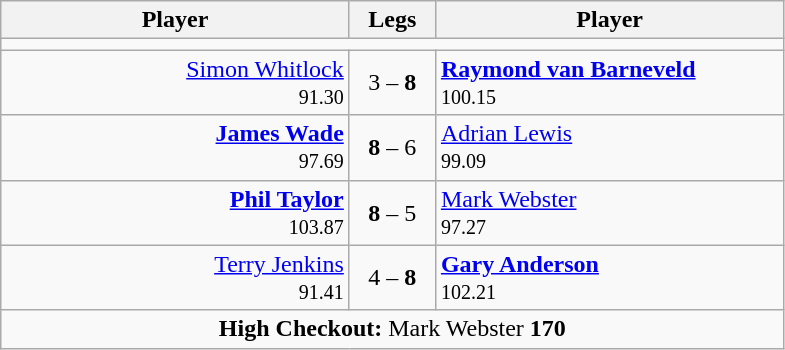<table class=wikitable style="text-align:center">
<tr>
<th width=225>Player</th>
<th width=50>Legs</th>
<th width=225>Player</th>
</tr>
<tr align=center>
<td colspan="3"></td>
</tr>
<tr align=left>
<td align=right><a href='#'>Simon Whitlock</a>  <br> <small><span>91.30</span></small></td>
<td align=center>3 – <strong>8</strong></td>
<td> <strong><a href='#'>Raymond van Barneveld</a></strong> <br> <small><span>100.15</span></small></td>
</tr>
<tr align=left>
<td align=right><strong><a href='#'>James Wade</a></strong>  <br> <small><span>97.69</span></small></td>
<td align=center><strong>8</strong> – 6</td>
<td> <a href='#'>Adrian Lewis</a> <br> <small><span>99.09</span></small></td>
</tr>
<tr align=left>
<td align=right><strong><a href='#'>Phil Taylor</a></strong>  <br> <small><span>103.87</span></small></td>
<td align=center><strong>8</strong> – 5</td>
<td> <a href='#'>Mark Webster</a> <br> <small><span>97.27</span></small></td>
</tr>
<tr align=left>
<td align=right><a href='#'>Terry Jenkins</a>  <br> <small><span>91.41</span></small></td>
<td align=center>4 – <strong>8</strong></td>
<td> <strong><a href='#'>Gary Anderson</a></strong> <br>  <small><span>102.21</span></small></td>
</tr>
<tr align=center>
<td colspan="3"><strong>High Checkout: </strong> Mark Webster <strong>170</strong></td>
</tr>
</table>
